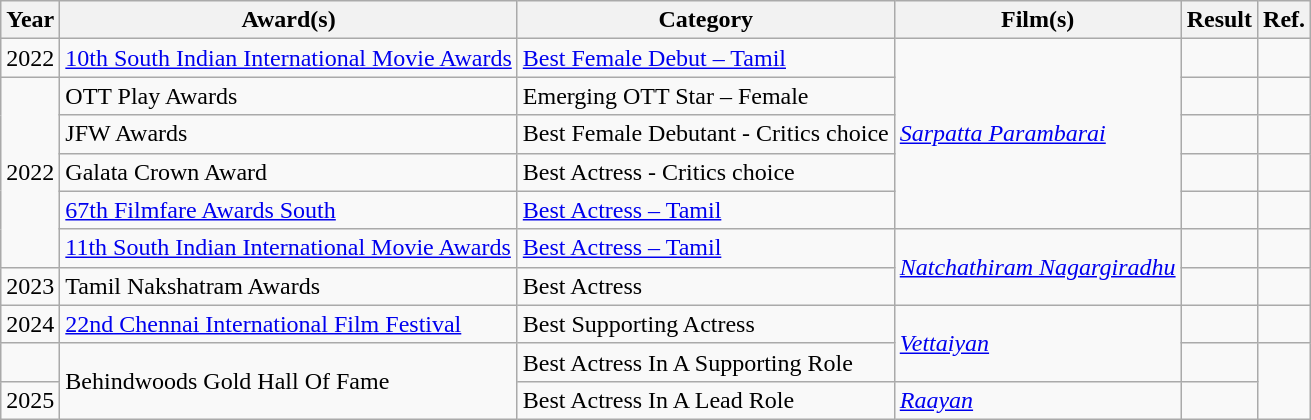<table class="wikitable">
<tr>
<th>Year</th>
<th>Award(s)</th>
<th>Category</th>
<th>Film(s)</th>
<th>Result</th>
<th>Ref.</th>
</tr>
<tr>
<td>2022</td>
<td><a href='#'>10th South Indian International Movie Awards</a></td>
<td><a href='#'>Best Female Debut – Tamil</a></td>
<td rowspan="5"><em><a href='#'>Sarpatta Parambarai</a></em></td>
<td></td>
<td></td>
</tr>
<tr>
<td rowspan="5">2022</td>
<td>OTT Play Awards</td>
<td>Emerging OTT Star – Female</td>
<td></td>
<td></td>
</tr>
<tr>
<td>JFW Awards</td>
<td>Best Female Debutant - Critics choice</td>
<td></td>
<td></td>
</tr>
<tr>
<td>Galata Crown Award</td>
<td>Best Actress - Critics choice</td>
<td></td>
<td></td>
</tr>
<tr>
<td><a href='#'>67th Filmfare Awards South</a></td>
<td><a href='#'>Best Actress – Tamil</a></td>
<td></td>
<td></td>
</tr>
<tr>
<td><a href='#'>11th South Indian International Movie Awards</a></td>
<td><a href='#'>Best Actress – Tamil</a></td>
<td rowspan="2"><em><a href='#'>Natchathiram Nagargiradhu</a></em></td>
<td></td>
<td></td>
</tr>
<tr>
<td>2023</td>
<td>Tamil Nakshatram Awards</td>
<td>Best Actress</td>
<td></td>
<td></td>
</tr>
<tr>
<td>2024</td>
<td><a href='#'>22nd Chennai International Film Festival</a></td>
<td>Best Supporting Actress</td>
<td rowspan="2"><em><a href='#'>Vettaiyan</a></em></td>
<td></td>
<td></td>
</tr>
<tr>
<td></td>
<td rowspan="2">Behindwoods  Gold Hall Of Fame</td>
<td>Best Actress In A Supporting Role</td>
<td></td>
<td rowspan="2"></td>
</tr>
<tr>
<td>2025</td>
<td>Best Actress In A Lead Role</td>
<td><em><a href='#'>Raayan</a></em></td>
<td></td>
</tr>
</table>
